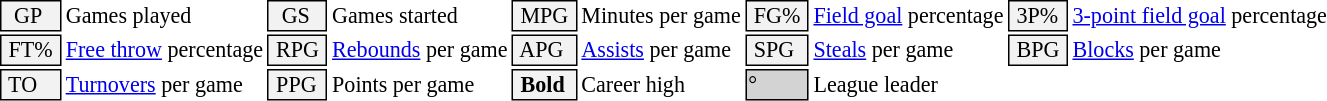<table class="toccolours" style="font-size: 92%; white-space: nowrap;">
<tr>
<td style="background-color: #F2F2F2; border: 1px solid black;">  GP</td>
<td>Games played</td>
<td style="background-color: #F2F2F2; border: 1px solid black">  GS </td>
<td>Games started</td>
<td style="background-color: #F2F2F2; border: 1px solid black"> MPG </td>
<td>Minutes per game</td>
<td style="background-color: #F2F2F2; border: 1px solid black;"> FG% </td>
<td><a href='#'>Field goal</a> percentage</td>
<td style="background-color: #F2F2F2; border: 1px solid black"> 3P% </td>
<td><a href='#'>3-point field goal</a> percentage</td>
</tr>
<tr>
<td style="background-color: #F2F2F2; border: 1px solid black"> FT% </td>
<td><a href='#'>Free throw</a> percentage</td>
<td style="background-color: #F2F2F2; border: 1px solid black;"> RPG </td>
<td><a href='#'>Rebounds</a> per game</td>
<td style="background-color: #F2F2F2; border: 1px solid black"> APG </td>
<td><a href='#'>Assists</a> per game</td>
<td style="background-color: #F2F2F2; border: 1px solid black"> SPG </td>
<td><a href='#'>Steals</a> per game</td>
<td style="background-color: #F2F2F2; border: 1px solid black;"> BPG </td>
<td><a href='#'>Blocks</a> per game</td>
</tr>
<tr>
<td style="background-color: #F2F2F2; border: 1px solid black"> TO </td>
<td><a href='#'>Turnovers</a> per game</td>
<td style="background-color: #F2F2F2; border: 1px solid black"> PPG </td>
<td>Points per game</td>
<td style="background-color: #F2F2F2; border: 1px solid black"> <strong>Bold</strong> </td>
<td>Career high</td>
<td style="background-color: #D3D3D3; border: 1px solid black">°</td>
<td>League leader</td>
</tr>
</table>
